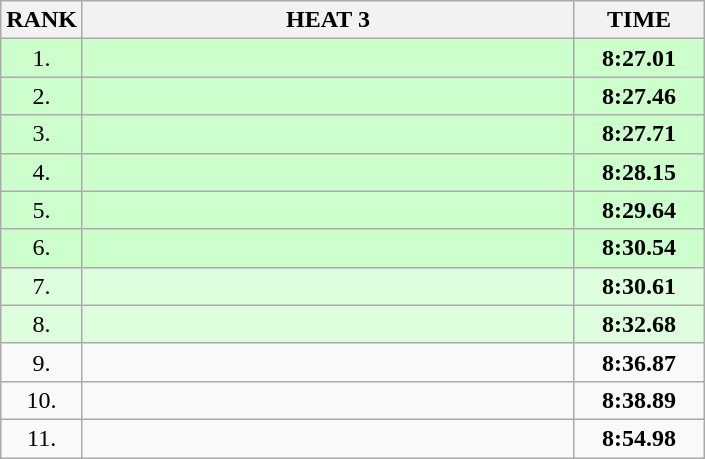<table class="wikitable" style="border-collapse: collapse; font-size: 100%;">
<tr>
<th>RANK</th>
<th style="width: 20em">HEAT 3</th>
<th style="width: 5em">TIME</th>
</tr>
<tr style="background:#ccffcc;">
<td align="center">1.</td>
<td></td>
<td align="center"><strong>8:27.01</strong></td>
</tr>
<tr style="background:#ccffcc;">
<td align="center">2.</td>
<td></td>
<td align="center"><strong>8:27.46</strong></td>
</tr>
<tr style="background:#ccffcc;">
<td align="center">3.</td>
<td></td>
<td align="center"><strong>8:27.71</strong></td>
</tr>
<tr style="background:#ccffcc;">
<td align="center">4.</td>
<td></td>
<td align="center"><strong>8:28.15</strong></td>
</tr>
<tr style="background:#ccffcc;">
<td align="center">5.</td>
<td></td>
<td align="center"><strong>8:29.64</strong></td>
</tr>
<tr style="background:#ccffcc;">
<td align="center">6.</td>
<td></td>
<td align="center"><strong>8:30.54</strong></td>
</tr>
<tr style="background:#ddffdd;">
<td align="center">7.</td>
<td></td>
<td align="center"><strong>8:30.61</strong></td>
</tr>
<tr style="background:#ddffdd;">
<td align="center">8.</td>
<td></td>
<td align="center"><strong>8:32.68</strong></td>
</tr>
<tr>
<td align="center">9.</td>
<td></td>
<td align="center"><strong>8:36.87</strong></td>
</tr>
<tr>
<td align="center">10.</td>
<td></td>
<td align="center"><strong>8:38.89</strong></td>
</tr>
<tr>
<td align="center">11.</td>
<td></td>
<td align="center"><strong>8:54.98</strong></td>
</tr>
</table>
